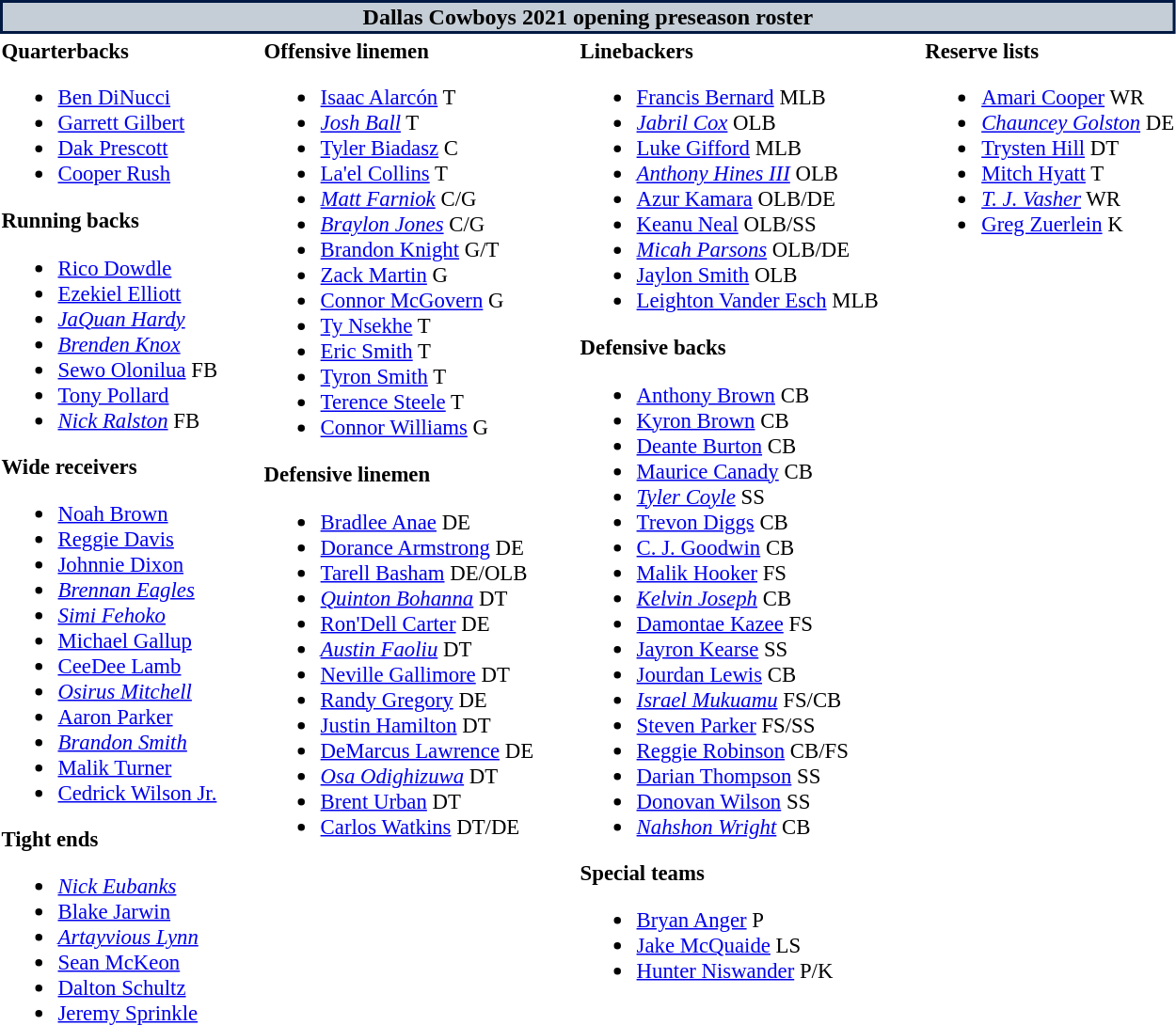<table class="toccolours" style="text-align: left">
<tr>
<th colspan="7" style="background:#c5ced6; color:black; border: 2px solid #001942; text-align: center;">Dallas Cowboys 2021 opening preseason roster</th>
</tr>
<tr>
<td style="font-size:95%; vertical-align:top;"><strong>Quarterbacks</strong><br><ul><li> <a href='#'>Ben DiNucci</a></li><li> <a href='#'>Garrett Gilbert</a></li><li> <a href='#'>Dak Prescott</a></li><li> <a href='#'>Cooper Rush</a></li></ul><strong>Running backs</strong><ul><li> <a href='#'>Rico Dowdle</a></li><li> <a href='#'>Ezekiel Elliott</a></li><li> <em><a href='#'>JaQuan Hardy</a></em></li><li><em><a href='#'>Brenden Knox</a></em></li><li> <a href='#'>Sewo Olonilua</a> FB</li><li> <a href='#'>Tony Pollard</a></li><li> <em><a href='#'>Nick Ralston</a></em> FB</li></ul><strong>Wide receivers</strong><ul><li> <a href='#'>Noah Brown</a></li><li> <a href='#'>Reggie Davis</a></li><li> <a href='#'>Johnnie Dixon</a></li><li> <em><a href='#'>Brennan Eagles</a></em></li><li> <em><a href='#'>Simi Fehoko</a></em></li><li> <a href='#'>Michael Gallup</a></li><li> <a href='#'>CeeDee Lamb</a></li><li> <em><a href='#'>Osirus Mitchell</a></em></li><li> <a href='#'>Aaron Parker</a></li><li> <em><a href='#'>Brandon Smith</a></em></li><li> <a href='#'>Malik Turner</a></li><li> <a href='#'>Cedrick Wilson Jr.</a></li></ul><strong>Tight ends</strong><ul><li> <em><a href='#'>Nick Eubanks</a></em></li><li> <a href='#'>Blake Jarwin</a></li><li> <em><a href='#'>Artayvious Lynn</a></em></li><li> <a href='#'>Sean McKeon</a></li><li> <a href='#'>Dalton Schultz</a></li><li> <a href='#'>Jeremy Sprinkle</a></li></ul></td>
<td style="width: 25px;"></td>
<td style="font-size:95%; vertical-align:top;"><strong>Offensive linemen</strong><br><ul><li> <a href='#'>Isaac Alarcón</a> T </li><li> <em><a href='#'>Josh Ball</a></em> T</li><li> <a href='#'>Tyler Biadasz</a> C</li><li> <a href='#'>La'el Collins</a> T</li><li> <em><a href='#'>Matt Farniok</a></em> C/G</li><li> <em><a href='#'>Braylon Jones</a></em> C/G</li><li> <a href='#'>Brandon Knight</a> G/T</li><li> <a href='#'>Zack Martin</a> G</li><li> <a href='#'>Connor McGovern</a> G</li><li> <a href='#'>Ty Nsekhe</a> T</li><li> <a href='#'>Eric Smith</a> T</li><li> <a href='#'>Tyron Smith</a> T</li><li> <a href='#'>Terence Steele</a> T</li><li> <a href='#'>Connor Williams</a> G</li></ul><strong>Defensive linemen</strong><ul><li> <a href='#'>Bradlee Anae</a> DE</li><li> <a href='#'>Dorance Armstrong</a> DE</li><li> <a href='#'>Tarell Basham</a> DE/OLB</li><li> <em><a href='#'>Quinton Bohanna</a></em> DT</li><li> <a href='#'>Ron'Dell Carter</a> DE</li><li> <em><a href='#'>Austin Faoliu</a></em> DT</li><li> <a href='#'>Neville Gallimore</a> DT</li><li> <a href='#'>Randy Gregory</a> DE</li><li> <a href='#'>Justin Hamilton</a> DT</li><li> <a href='#'>DeMarcus Lawrence</a> DE</li><li> <em><a href='#'>Osa Odighizuwa</a></em> DT</li><li> <a href='#'>Brent Urban</a> DT</li><li> <a href='#'>Carlos Watkins</a> DT/DE</li></ul></td>
<td style="width: 25px;"></td>
<td style="font-size:95%; vertical-align:top;"><strong>Linebackers</strong><br><ul><li> <a href='#'>Francis Bernard</a> MLB</li><li> <em><a href='#'>Jabril Cox</a></em> OLB</li><li> <a href='#'>Luke Gifford</a> MLB</li><li> <em><a href='#'>Anthony Hines III</a></em> OLB</li><li> <a href='#'>Azur Kamara</a> OLB/DE</li><li> <a href='#'>Keanu Neal</a> OLB/SS</li><li> <em><a href='#'>Micah Parsons</a></em> OLB/DE</li><li> <a href='#'>Jaylon Smith</a> OLB</li><li> <a href='#'>Leighton Vander Esch</a> MLB</li></ul><strong>Defensive backs</strong><ul><li> <a href='#'>Anthony Brown</a> CB</li><li> <a href='#'>Kyron Brown</a> CB</li><li> <a href='#'>Deante Burton</a> CB</li><li> <a href='#'>Maurice Canady</a> CB</li><li> <em><a href='#'>Tyler Coyle</a></em> SS</li><li> <a href='#'>Trevon Diggs</a> CB</li><li> <a href='#'>C. J. Goodwin</a> CB</li><li> <a href='#'>Malik Hooker</a> FS</li><li> <em><a href='#'>Kelvin Joseph</a></em> CB</li><li> <a href='#'>Damontae Kazee</a> FS</li><li> <a href='#'>Jayron Kearse</a> SS</li><li> <a href='#'>Jourdan Lewis</a> CB</li><li> <em><a href='#'>Israel Mukuamu</a></em> FS/CB</li><li> <a href='#'>Steven Parker</a> FS/SS</li><li> <a href='#'>Reggie Robinson</a> CB/FS</li><li> <a href='#'>Darian Thompson</a> SS</li><li> <a href='#'>Donovan Wilson</a> SS</li><li> <em><a href='#'>Nahshon Wright</a></em> CB</li></ul><strong>Special teams</strong><ul><li> <a href='#'>Bryan Anger</a> P</li><li> <a href='#'>Jake McQuaide</a> LS</li><li> <a href='#'>Hunter Niswander</a> P/K</li></ul></td>
<td style="width: 25px;"></td>
<td style="font-size:95%; vertical-align:top;"><strong>Reserve lists</strong><br><ul><li> <a href='#'>Amari Cooper</a> WR  </li><li> <em><a href='#'>Chauncey Golston</a></em> DE  </li><li> <a href='#'>Trysten Hill</a> DT  </li><li> <a href='#'>Mitch Hyatt</a> T  </li><li> <em><a href='#'>T. J. Vasher</a></em> WR  </li><li> <a href='#'>Greg Zuerlein</a> K  </li></ul></td>
</tr>
</table>
